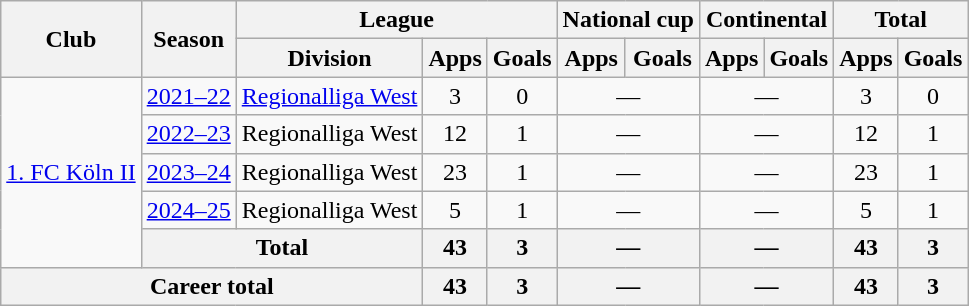<table class="wikitable" style="text-align:center">
<tr>
<th rowspan=2>Club</th>
<th rowspan=2>Season</th>
<th colspan=3>League</th>
<th colspan=2>National cup</th>
<th colspan=2>Continental</th>
<th colspan=2>Total</th>
</tr>
<tr>
<th>Division</th>
<th>Apps</th>
<th>Goals</th>
<th>Apps</th>
<th>Goals</th>
<th>Apps</th>
<th>Goals</th>
<th>Apps</th>
<th>Goals</th>
</tr>
<tr>
<td rowspan=5><a href='#'>1. FC Köln II</a></td>
<td><a href='#'>2021–22</a></td>
<td><a href='#'>Regionalliga West</a></td>
<td>3</td>
<td>0</td>
<td colspan=2>—</td>
<td colspan=2>—</td>
<td>3</td>
<td>0</td>
</tr>
<tr>
<td><a href='#'>2022–23</a></td>
<td>Regionalliga West</td>
<td>12</td>
<td>1</td>
<td colspan=2>—</td>
<td colspan=2>—</td>
<td>12</td>
<td>1</td>
</tr>
<tr>
<td><a href='#'>2023–24</a></td>
<td>Regionalliga West</td>
<td>23</td>
<td>1</td>
<td colspan=2>—</td>
<td colspan=2>—</td>
<td>23</td>
<td>1</td>
</tr>
<tr>
<td><a href='#'>2024–25</a></td>
<td>Regionalliga West</td>
<td>5</td>
<td>1</td>
<td colspan=2>—</td>
<td colspan=2>—</td>
<td>5</td>
<td>1</td>
</tr>
<tr>
<th colspan=2>Total</th>
<th>43</th>
<th>3</th>
<th colspan=2>—</th>
<th colspan=2>—</th>
<th>43</th>
<th>3</th>
</tr>
<tr>
<th colspan=3>Career total</th>
<th>43</th>
<th>3</th>
<th colspan=2>—</th>
<th colspan=2>—</th>
<th>43</th>
<th>3</th>
</tr>
</table>
